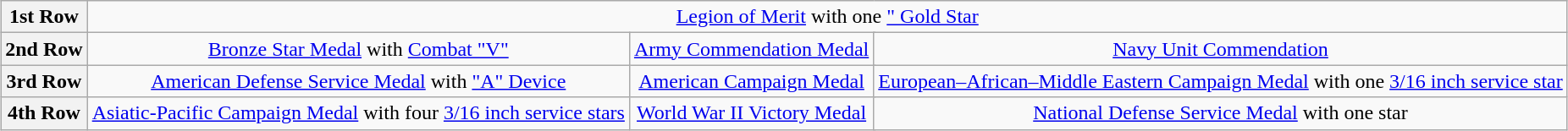<table class="wikitable" style="margin:1em auto; text-align:center;">
<tr>
<th>1st Row</th>
<td colspan="14"><a href='#'>Legion of Merit</a> with one <a href='#'>" Gold Star</a></td>
</tr>
<tr>
<th>2nd Row</th>
<td colspan="4"><a href='#'>Bronze Star Medal</a> with <a href='#'>Combat "V"</a></td>
<td colspan="4"><a href='#'>Army Commendation Medal</a></td>
<td colspan="4"><a href='#'>Navy Unit Commendation</a></td>
</tr>
<tr>
<th>3rd Row</th>
<td colspan="4"><a href='#'>American Defense Service Medal</a> with <a href='#'>"A" Device</a></td>
<td colspan="4"><a href='#'>American Campaign Medal</a></td>
<td colspan="4"><a href='#'>European–African–Middle Eastern Campaign Medal</a> with one <a href='#'>3/16 inch service star</a></td>
</tr>
<tr>
<th>4th Row</th>
<td colspan="4"><a href='#'>Asiatic-Pacific Campaign Medal</a> with four <a href='#'>3/16 inch service stars</a></td>
<td colspan="4"><a href='#'>World War II Victory Medal</a></td>
<td colspan="4"><a href='#'>National Defense Service Medal</a> with one star</td>
</tr>
</table>
